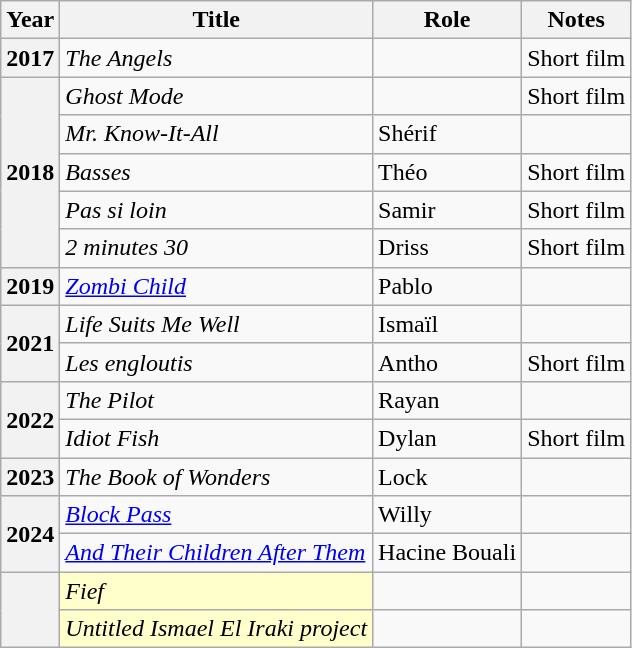<table class="wikitable plainrowheaders sortable"  style=font-size:100%>
<tr>
<th scope="col">Year</th>
<th scope="col">Title</th>
<th scope="col">Role</th>
<th class="unsortable">Notes</th>
</tr>
<tr>
<th scope="row">2017</th>
<td><em>The Angels</em></td>
<td></td>
<td>Short film</td>
</tr>
<tr>
<th rowspan="5" scope="row">2018</th>
<td scope="row"><em>Ghost Mode</em></td>
<td></td>
<td>Short film</td>
</tr>
<tr>
<td scope="row"><em>Mr. Know-It-All</em></td>
<td>Shérif</td>
<td></td>
</tr>
<tr>
<td scope="row"><em>Basses</em></td>
<td>Théo</td>
<td>Short film</td>
</tr>
<tr>
<td><em>Pas si loin</em></td>
<td>Samir</td>
<td>Short film</td>
</tr>
<tr>
<td><em>2 minutes 30</em></td>
<td>Driss</td>
<td>Short film</td>
</tr>
<tr>
<th scope="row">2019</th>
<td><em><a href='#'>Zombi Child</a></em></td>
<td>Pablo</td>
<td></td>
</tr>
<tr>
<th rowspan="2" scope="row">2021</th>
<td><em>Life Suits Me Well</em></td>
<td>Ismaïl</td>
<td></td>
</tr>
<tr>
<td><em>Les engloutis</em></td>
<td>Antho</td>
<td>Short film</td>
</tr>
<tr>
<th rowspan="2" scope="row">2022</th>
<td><em>The Pilot</em></td>
<td>Rayan</td>
<td></td>
</tr>
<tr>
<td><em>Idiot Fish</em></td>
<td>Dylan</td>
<td>Short film</td>
</tr>
<tr>
<th scope="row">2023</th>
<td><em>The Book of Wonders</em></td>
<td>Lock</td>
<td></td>
</tr>
<tr>
<th rowspan="2" scope="row">2024</th>
<td><em><a href='#'>Block Pass</a></em></td>
<td>Willy</td>
<td></td>
</tr>
<tr>
<td><a href='#'><em>And Their Children After Them</em></a></td>
<td>Hacine Bouali</td>
<td></td>
</tr>
<tr>
<th rowspan=3 scope="row"></th>
<td style="background:#FFFFCC;"><em>Fief </em> </td>
<td></td>
<td></td>
</tr>
<tr>
<td style="background:#FFFFCC;"><em>Untitled Ismael El Iraki project</em> </td>
<td></td>
<td></td>
</tr>
</table>
